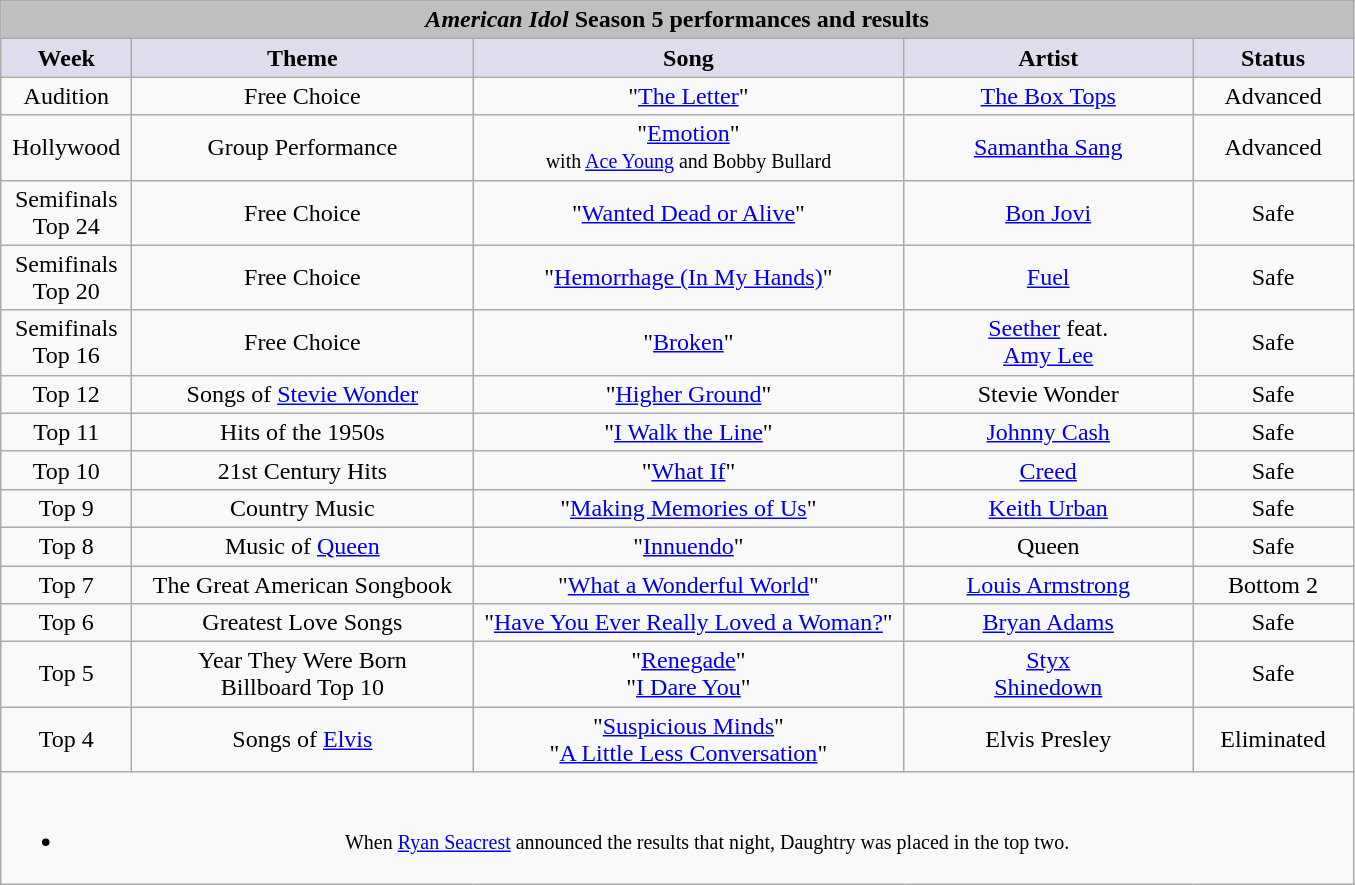<table class="wikitable mw-collapsible mw-collapsed" style="text-align:center; margin:6px;">
<tr>
<th colspan="6" style="background:#BFBFBF;"><em>American Idol</em> Season 5 performances and results</th>
</tr>
<tr>
<th style="background:#dde; width:80px;">Week</th>
<th style="background:#dde; width:220px;">Theme</th>
<th style="background:#dde; width:280px;">Song</th>
<th style="background:#dde; width:185px;">Artist</th>
<th style="background:#dde; width:100px;">Status</th>
</tr>
<tr>
<td>Audition</td>
<td>Free Choice</td>
<td>"<a href='#'>The Letter</a>"</td>
<td><a href='#'>The Box Tops</a></td>
<td>Advanced</td>
</tr>
<tr>
<td>Hollywood</td>
<td>Group Performance</td>
<td>"<a href='#'>Emotion</a>" <br><small>with <a href='#'>Ace Young</a> and Bobby Bullard</small></td>
<td><a href='#'>Samantha Sang</a></td>
<td>Advanced</td>
</tr>
<tr>
<td>Semifinals <br>Top 24</td>
<td>Free Choice</td>
<td>"<a href='#'>Wanted Dead or Alive</a>"</td>
<td><a href='#'>Bon Jovi</a></td>
<td>Safe</td>
</tr>
<tr>
<td>Semifinals <br>Top 20</td>
<td>Free Choice</td>
<td>"<a href='#'>Hemorrhage (In My Hands)</a>"</td>
<td><a href='#'>Fuel</a></td>
<td>Safe</td>
</tr>
<tr>
<td>Semifinals <br>Top 16</td>
<td>Free Choice</td>
<td>"<a href='#'>Broken</a>"</td>
<td><a href='#'>Seether</a> feat. <br><a href='#'>Amy Lee</a></td>
<td>Safe</td>
</tr>
<tr>
<td>Top 12</td>
<td>Songs of <a href='#'>Stevie Wonder</a></td>
<td>"<a href='#'>Higher Ground</a>"</td>
<td>Stevie Wonder</td>
<td>Safe</td>
</tr>
<tr>
<td>Top 11</td>
<td>Hits of the 1950s</td>
<td>"<a href='#'>I Walk the Line</a>"</td>
<td><a href='#'>Johnny Cash</a></td>
<td>Safe</td>
</tr>
<tr>
<td>Top 10</td>
<td>21st Century Hits</td>
<td>"<a href='#'>What If</a>"</td>
<td><a href='#'>Creed</a></td>
<td>Safe</td>
</tr>
<tr>
<td>Top 9</td>
<td>Country Music</td>
<td>"<a href='#'>Making Memories of Us</a>"</td>
<td><a href='#'>Keith Urban</a></td>
<td>Safe</td>
</tr>
<tr>
<td>Top 8</td>
<td>Music of <a href='#'>Queen</a></td>
<td>"<a href='#'>Innuendo</a>"</td>
<td>Queen</td>
<td>Safe</td>
</tr>
<tr>
<td>Top 7</td>
<td>The Great American Songbook</td>
<td>"<a href='#'>What a Wonderful World</a>"</td>
<td><a href='#'>Louis Armstrong</a></td>
<td>Bottom 2</td>
</tr>
<tr>
<td>Top 6</td>
<td>Greatest Love Songs</td>
<td>"<a href='#'>Have You Ever Really Loved a Woman?</a>"</td>
<td><a href='#'>Bryan Adams</a></td>
<td>Safe</td>
</tr>
<tr>
<td>Top 5</td>
<td>Year They Were Born <br>Billboard Top 10</td>
<td>"<a href='#'>Renegade</a>" <br>"<a href='#'>I Dare You</a>"</td>
<td><a href='#'>Styx</a> <br><a href='#'>Shinedown</a></td>
<td>Safe</td>
</tr>
<tr>
<td>Top 4</td>
<td>Songs of <a href='#'>Elvis</a></td>
<td>"<a href='#'>Suspicious Minds</a>" <br>"<a href='#'>A Little Less Conversation</a>"</td>
<td>Elvis Presley</td>
<td>Eliminated</td>
</tr>
<tr>
<td colspan="6"><br><ul><li><small> When <a href='#'>Ryan Seacrest</a> announced the results that night, Daughtry was placed in the top two.</small></li></ul></td>
</tr>
</table>
